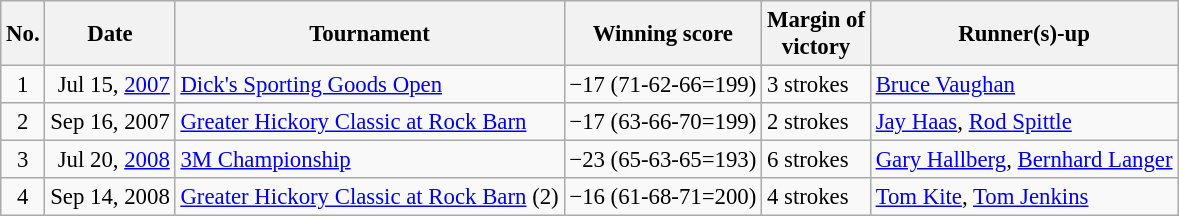<table class="wikitable" style="font-size:95%;">
<tr>
<th>No.</th>
<th>Date</th>
<th>Tournament</th>
<th>Winning score</th>
<th>Margin of<br>victory</th>
<th>Runner(s)-up</th>
</tr>
<tr>
<td align=center>1</td>
<td align=right>Jul 15, <a href='#'>2007</a></td>
<td><a href='#'>Dick's Sporting Goods Open</a></td>
<td>−17 (71-62-66=199)</td>
<td>3 strokes</td>
<td> <a href='#'>Bruce Vaughan</a></td>
</tr>
<tr>
<td align=center>2</td>
<td align=right>Sep 16, 2007</td>
<td><a href='#'>Greater Hickory Classic at Rock Barn</a></td>
<td>−17 (63-66-70=199)</td>
<td>2 strokes</td>
<td> <a href='#'>Jay Haas</a>,  <a href='#'>Rod Spittle</a></td>
</tr>
<tr>
<td align=center>3</td>
<td align=right>Jul 20, <a href='#'>2008</a></td>
<td><a href='#'>3M Championship</a></td>
<td>−23 (65-63-65=193)</td>
<td>6 strokes</td>
<td> <a href='#'>Gary Hallberg</a>,  <a href='#'>Bernhard Langer</a></td>
</tr>
<tr>
<td align=center>4</td>
<td align=right>Sep 14, 2008</td>
<td><a href='#'>Greater Hickory Classic at Rock Barn</a> (2)</td>
<td>−16 (61-68-71=200)</td>
<td>4 strokes</td>
<td> <a href='#'>Tom Kite</a>,  <a href='#'>Tom Jenkins</a></td>
</tr>
</table>
